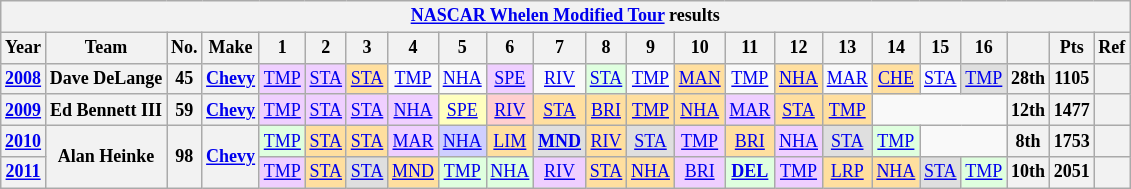<table class="wikitable" style="text-align:center; font-size:75%">
<tr>
<th colspan=38><a href='#'>NASCAR Whelen Modified Tour</a> results</th>
</tr>
<tr>
<th>Year</th>
<th>Team</th>
<th>No.</th>
<th>Make</th>
<th>1</th>
<th>2</th>
<th>3</th>
<th>4</th>
<th>5</th>
<th>6</th>
<th>7</th>
<th>8</th>
<th>9</th>
<th>10</th>
<th>11</th>
<th>12</th>
<th>13</th>
<th>14</th>
<th>15</th>
<th>16</th>
<th></th>
<th>Pts</th>
<th>Ref</th>
</tr>
<tr>
<th><a href='#'>2008</a></th>
<th>Dave DeLange</th>
<th>45</th>
<th><a href='#'>Chevy</a></th>
<td style="background:#EFCFFF;"><a href='#'>TMP</a><br></td>
<td style="background:#EFCFFF;"><a href='#'>STA</a><br></td>
<td style="background:#FFDF9F;"><a href='#'>STA</a><br></td>
<td><a href='#'>TMP</a></td>
<td><a href='#'>NHA</a></td>
<td style="background:#EFCFFF;"><a href='#'>SPE</a><br></td>
<td><a href='#'>RIV</a></td>
<td style="background:#DFFFDF;"><a href='#'>STA</a><br></td>
<td><a href='#'>TMP</a></td>
<td style="background:#FFDF9F;"><a href='#'>MAN</a><br></td>
<td><a href='#'>TMP</a></td>
<td style="background:#FFDF9F;"><a href='#'>NHA</a><br></td>
<td><a href='#'>MAR</a></td>
<td style="background:#FFDF9F;"><a href='#'>CHE</a><br></td>
<td><a href='#'>STA</a></td>
<td style="background:#DFDFDF;"><a href='#'>TMP</a><br></td>
<th>28th</th>
<th>1105</th>
<th></th>
</tr>
<tr>
<th><a href='#'>2009</a></th>
<th>Ed Bennett III</th>
<th>59</th>
<th><a href='#'>Chevy</a></th>
<td style="background:#EFCFFF;"><a href='#'>TMP</a><br></td>
<td style="background:#EFCFFF;"><a href='#'>STA</a><br></td>
<td style="background:#EFCFFF;"><a href='#'>STA</a><br></td>
<td style="background:#EFCFFF;"><a href='#'>NHA</a><br></td>
<td style="background:#FFFFBF;"><a href='#'>SPE</a><br></td>
<td style="background:#FFCFCF;"><a href='#'>RIV</a><br></td>
<td style="background:#FFDF9F;"><a href='#'>STA</a><br></td>
<td style="background:#FFDF9F;"><a href='#'>BRI</a><br></td>
<td style="background:#FFDF9F;"><a href='#'>TMP</a><br></td>
<td style="background:#FFDF9F;"><a href='#'>NHA</a><br></td>
<td style="background:#EFCFFF;"><a href='#'>MAR</a><br></td>
<td style="background:#FFDF9F;"><a href='#'>STA</a><br></td>
<td style="background:#FFDF9F;"><a href='#'>TMP</a><br></td>
<td colspan=3></td>
<th>12th</th>
<th>1477</th>
<th></th>
</tr>
<tr>
<th><a href='#'>2010</a></th>
<th rowspan=2>Alan Heinke</th>
<th rowspan=2>98</th>
<th rowspan=2><a href='#'>Chevy</a></th>
<td style="background:#DFFFDF;"><a href='#'>TMP</a><br></td>
<td style="background:#FFDF9F;"><a href='#'>STA</a><br></td>
<td style="background:#FFDF9F;"><a href='#'>STA</a><br></td>
<td style="background:#EFCFFF;"><a href='#'>MAR</a><br></td>
<td style="background:#CFCFFF;"><a href='#'>NHA</a><br></td>
<td style="background:#FFDF9F;"><a href='#'>LIM</a><br></td>
<td style="background:#DFDFDF;"><strong><a href='#'>MND</a></strong><br></td>
<td style="background:#FFDF9F;"><a href='#'>RIV</a><br></td>
<td style="background:#DFDFDF;"><a href='#'>STA</a><br></td>
<td style="background:#EFCFFF;"><a href='#'>TMP</a><br></td>
<td style="background:#FFDF9F;"><a href='#'>BRI</a><br></td>
<td style="background:#EFCFFF;"><a href='#'>NHA</a><br></td>
<td style="background:#DFDFDF;"><a href='#'>STA</a><br></td>
<td style="background:#DFFFDF;"><a href='#'>TMP</a><br></td>
<td colspan=2></td>
<th>8th</th>
<th>1753</th>
<th></th>
</tr>
<tr>
<th><a href='#'>2011</a></th>
<td style="background:#EFCFFF;"><a href='#'>TMP</a><br></td>
<td style="background:#FFDF9F;"><a href='#'>STA</a><br></td>
<td style="background:#DFDFDF;"><a href='#'>STA</a><br></td>
<td style="background:#FFDF9F;"><a href='#'>MND</a><br></td>
<td style="background:#DFFFDF;"><a href='#'>TMP</a><br></td>
<td style="background:#DFFFDF;"><a href='#'>NHA</a><br></td>
<td style="background:#EFCFFF;"><a href='#'>RIV</a><br></td>
<td style="background:#FFDF9F;"><a href='#'>STA</a><br></td>
<td style="background:#FFDF9F;"><a href='#'>NHA</a><br></td>
<td style="background:#EFCFFF;"><a href='#'>BRI</a><br></td>
<td style="background:#DFFFDF;"><strong><a href='#'>DEL</a></strong><br></td>
<td style="background:#EFCFFF;"><a href='#'>TMP</a><br></td>
<td style="background:#FFDF9F;"><a href='#'>LRP</a><br></td>
<td style="background:#FFDF9F;"><a href='#'>NHA</a><br></td>
<td style="background:#DFDFDF;"><a href='#'>STA</a><br></td>
<td style="background:#DFFFDF;"><a href='#'>TMP</a><br></td>
<th>10th</th>
<th>2051</th>
<th></th>
</tr>
</table>
